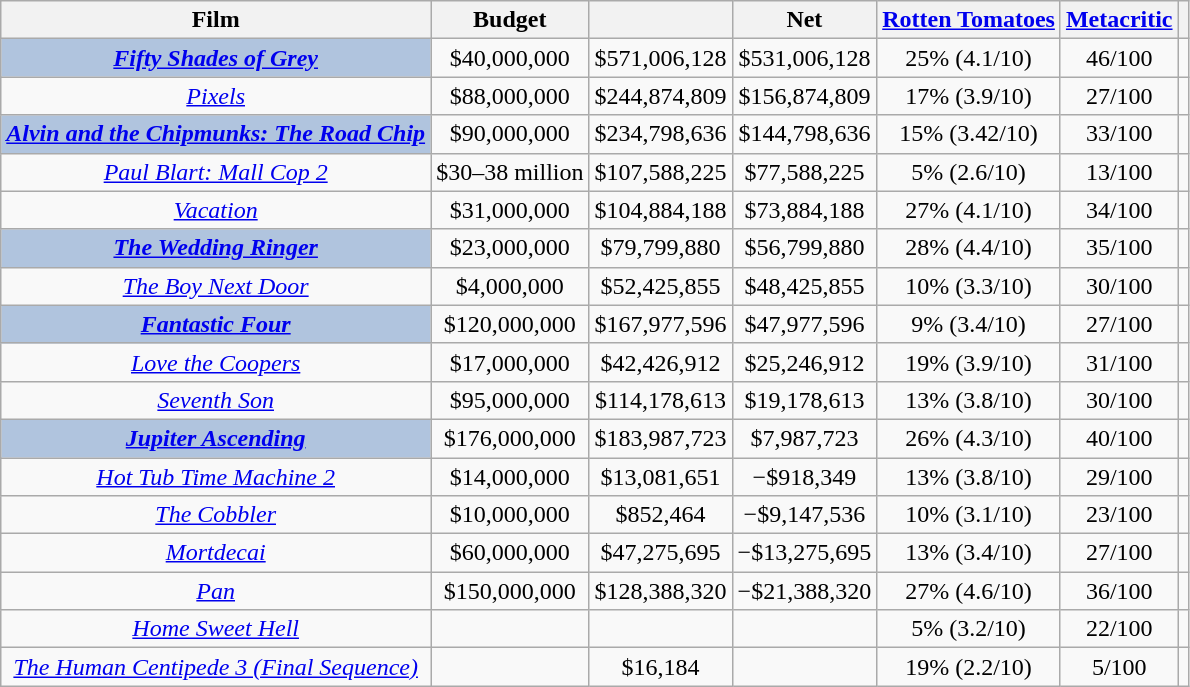<table class="wikitable sortable" style="text-align: center; width: auto; table-layout: fixed">
<tr>
<th>Film</th>
<th>Budget</th>
<th></th>
<th>Net</th>
<th data-sort-type="number"><a href='#'>Rotten Tomatoes</a></th>
<th data-sort-type="number"><a href='#'>Metacritic</a></th>
<th></th>
</tr>
<tr>
<td style="background:#B0C4DE;"><strong><em><a href='#'>Fifty Shades of Grey</a></em></strong></td>
<td>$40,000,000</td>
<td>$571,006,128</td>
<td>$531,006,128</td>
<td>25% (4.1/10)</td>
<td>46/100</td>
<td></td>
</tr>
<tr>
<td><em><a href='#'>Pixels</a></em></td>
<td>$88,000,000</td>
<td>$244,874,809</td>
<td>$156,874,809</td>
<td>17% (3.9/10)</td>
<td>27/100</td>
<td></td>
</tr>
<tr>
<td style="background:#B0C4DE;"><strong><em><a href='#'>Alvin and the Chipmunks: The Road Chip</a></em></strong></td>
<td>$90,000,000</td>
<td>$234,798,636</td>
<td>$144,798,636</td>
<td>15% (3.42/10)</td>
<td>33/100</td>
<td></td>
</tr>
<tr>
<td><em><a href='#'>Paul Blart: Mall Cop 2</a></em></td>
<td>$30–38 million</td>
<td>$107,588,225</td>
<td>$77,588,225</td>
<td>5% (2.6/10)</td>
<td>13/100</td>
<td></td>
</tr>
<tr>
<td><em><a href='#'>Vacation</a></em></td>
<td>$31,000,000</td>
<td>$104,884,188</td>
<td>$73,884,188</td>
<td>27% (4.1/10)</td>
<td>34/100</td>
<td></td>
</tr>
<tr>
<td style="background:#B0C4DE;"><strong><em><a href='#'>The Wedding Ringer</a></em></strong></td>
<td>$23,000,000</td>
<td>$79,799,880</td>
<td>$56,799,880</td>
<td>28% (4.4/10)</td>
<td>35/100</td>
<td></td>
</tr>
<tr>
<td><em><a href='#'>The Boy Next Door</a></em></td>
<td>$4,000,000</td>
<td>$52,425,855</td>
<td>$48,425,855</td>
<td>10% (3.3/10)</td>
<td>30/100</td>
<td></td>
</tr>
<tr>
<td style="background:#B0C4DE;"><strong><em><a href='#'>Fantastic Four</a></em></strong></td>
<td>$120,000,000</td>
<td>$167,977,596</td>
<td>$47,977,596</td>
<td>9% (3.4/10)</td>
<td>27/100</td>
<td></td>
</tr>
<tr>
<td><em><a href='#'>Love the Coopers</a></em></td>
<td>$17,000,000</td>
<td>$42,426,912</td>
<td>$25,246,912</td>
<td>19% (3.9/10)</td>
<td>31/100</td>
<td></td>
</tr>
<tr>
<td><em><a href='#'>Seventh Son</a></em></td>
<td>$95,000,000</td>
<td>$114,178,613</td>
<td>$19,178,613</td>
<td>13% (3.8/10)</td>
<td>30/100</td>
<td></td>
</tr>
<tr>
<td style="background:#B0C4DE;"><strong><em><a href='#'>Jupiter Ascending</a></em></strong></td>
<td>$176,000,000</td>
<td>$183,987,723</td>
<td>$7,987,723</td>
<td>26% (4.3/10)</td>
<td>40/100</td>
<td></td>
</tr>
<tr>
<td><em><a href='#'>Hot Tub Time Machine 2</a></em></td>
<td>$14,000,000</td>
<td>$13,081,651</td>
<td>−$918,349</td>
<td>13% (3.8/10)</td>
<td>29/100</td>
<td></td>
</tr>
<tr>
<td><em><a href='#'>The Cobbler</a></em></td>
<td>$10,000,000</td>
<td>$852,464</td>
<td>−$9,147,536</td>
<td>10% (3.1/10)</td>
<td>23/100</td>
<td></td>
</tr>
<tr>
<td><em><a href='#'>Mortdecai</a></em></td>
<td>$60,000,000</td>
<td>$47,275,695</td>
<td>−$13,275,695</td>
<td>13% (3.4/10)</td>
<td>27/100</td>
<td></td>
</tr>
<tr>
<td><em><a href='#'>Pan</a></em></td>
<td>$150,000,000</td>
<td>$128,388,320</td>
<td>−$21,388,320</td>
<td>27% (4.6/10)</td>
<td>36/100</td>
<td></td>
</tr>
<tr>
<td><em><a href='#'>Home Sweet Hell</a></em></td>
<td></td>
<td></td>
<td></td>
<td>5% (3.2/10)</td>
<td>22/100</td>
<td></td>
</tr>
<tr>
<td><em><a href='#'>The Human Centipede 3 (Final Sequence)</a></em></td>
<td></td>
<td>$16,184</td>
<td></td>
<td>19% (2.2/10)</td>
<td>5/100</td>
<td></td>
</tr>
</table>
